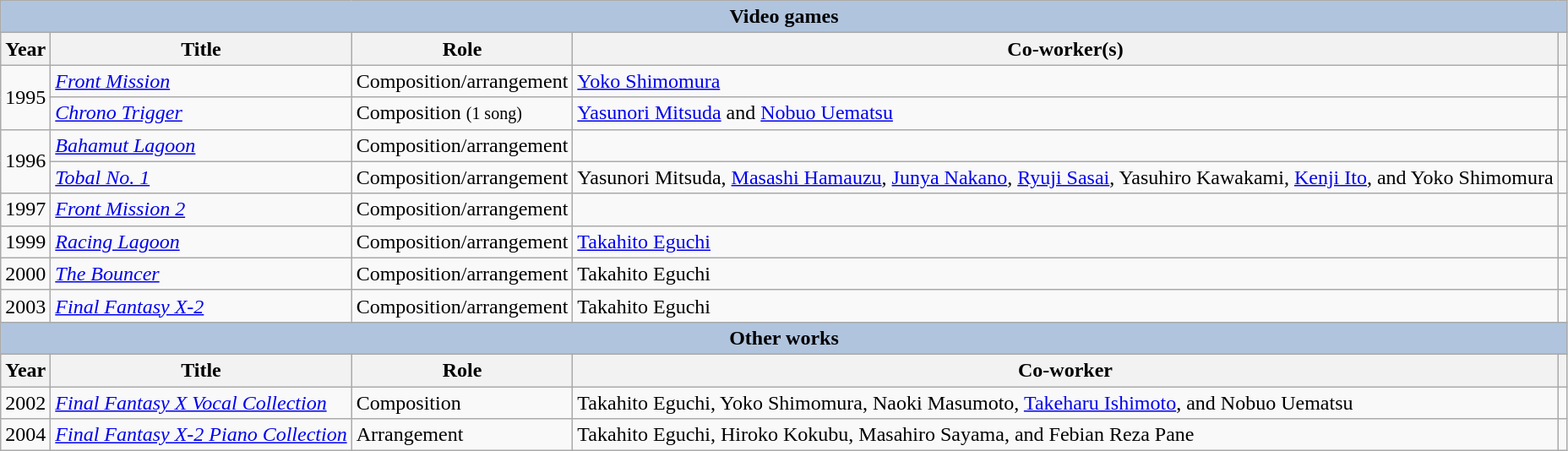<table class="wikitable">
<tr>
<th colspan="5" style="background: LightSteelBlue;">Video games</th>
</tr>
<tr>
<th>Year</th>
<th>Title</th>
<th>Role</th>
<th>Co-worker(s)</th>
<th></th>
</tr>
<tr>
<td rowspan="2">1995</td>
<td><em><a href='#'>Front Mission</a></em></td>
<td>Composition/arrangement</td>
<td><a href='#'>Yoko Shimomura</a></td>
<td></td>
</tr>
<tr>
<td><em><a href='#'>Chrono Trigger</a></em></td>
<td>Composition <small>(1 song)</small></td>
<td><a href='#'>Yasunori Mitsuda</a> and <a href='#'>Nobuo Uematsu</a></td>
<td></td>
</tr>
<tr>
<td rowspan="2">1996</td>
<td><em><a href='#'>Bahamut Lagoon</a></em></td>
<td>Composition/arrangement</td>
<td></td>
<td></td>
</tr>
<tr>
<td><em><a href='#'>Tobal No. 1</a></em></td>
<td>Composition/arrangement</td>
<td>Yasunori Mitsuda, <a href='#'>Masashi Hamauzu</a>, <a href='#'>Junya Nakano</a>, <a href='#'>Ryuji Sasai</a>, Yasuhiro Kawakami, <a href='#'>Kenji Ito</a>, and Yoko Shimomura</td>
<td></td>
</tr>
<tr>
<td>1997</td>
<td><em><a href='#'>Front Mission 2</a></em></td>
<td>Composition/arrangement</td>
<td></td>
<td></td>
</tr>
<tr>
<td>1999</td>
<td><em><a href='#'>Racing Lagoon</a></em></td>
<td>Composition/arrangement</td>
<td><a href='#'>Takahito Eguchi</a></td>
<td></td>
</tr>
<tr>
<td>2000</td>
<td><em><a href='#'>The Bouncer</a></em></td>
<td>Composition/arrangement</td>
<td>Takahito Eguchi</td>
<td></td>
</tr>
<tr>
<td>2003</td>
<td><em><a href='#'>Final Fantasy X-2</a></em></td>
<td>Composition/arrangement</td>
<td>Takahito Eguchi</td>
<td></td>
</tr>
<tr>
<th colspan="5" style="background: LightSteelBlue;">Other works</th>
</tr>
<tr>
<th>Year</th>
<th>Title</th>
<th>Role</th>
<th>Co-worker</th>
<th></th>
</tr>
<tr>
<td>2002</td>
<td><em><a href='#'>Final Fantasy X Vocal Collection</a></em></td>
<td>Composition</td>
<td>Takahito Eguchi, Yoko Shimomura, Naoki Masumoto, <a href='#'>Takeharu Ishimoto</a>, and Nobuo Uematsu</td>
<td></td>
</tr>
<tr>
<td>2004</td>
<td><em><a href='#'>Final Fantasy X-2 Piano Collection</a></em></td>
<td>Arrangement</td>
<td>Takahito Eguchi, Hiroko Kokubu, Masahiro Sayama, and Febian Reza Pane</td>
<td></td>
</tr>
</table>
